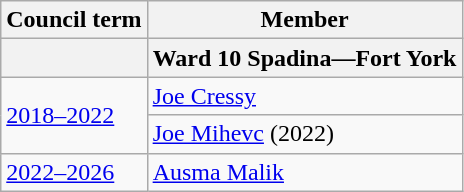<table class="wikitable">
<tr>
<th>Council term</th>
<th>Member</th>
</tr>
<tr>
<th></th>
<th>Ward 10 Spadina—Fort York</th>
</tr>
<tr>
<td rowspan="2"><a href='#'>2018–2022</a></td>
<td><a href='#'>Joe Cressy</a></td>
</tr>
<tr>
<td><a href='#'>Joe Mihevc</a> (2022)</td>
</tr>
<tr>
<td><a href='#'>2022–2026</a></td>
<td><a href='#'>Ausma Malik</a></td>
</tr>
</table>
